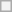<table class="wikitable" style="text-align:center">
<tr>
<th rowspan="4" colspan="2"></th>
</tr>
</table>
